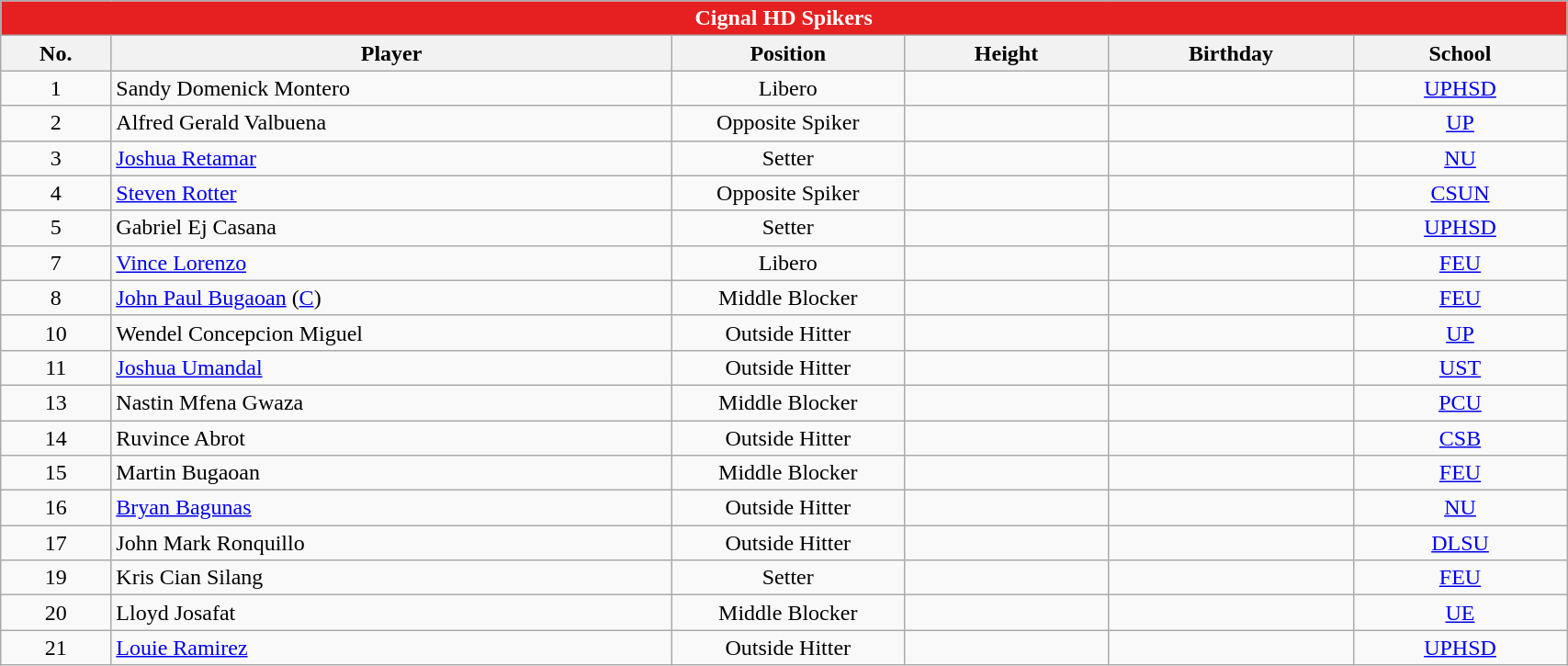<table class="wikitable sortable" style="text-align:center; width: 90%; font-size:100%;">
<tr>
<th colspan="6" style= "background: #E62020; color: White; text-align:center;">Cignal HD Spikers</th>
</tr>
<tr>
<th width=10px>No.</th>
<th width=150px>Player</th>
<th width=50px>Position</th>
<th width=50px>Height</th>
<th width=50px>Birthday</th>
<th width=25px>School</th>
</tr>
<tr>
<td>1</td>
<td align=left>Sandy Domenick Montero</td>
<td>Libero</td>
<td></td>
<td align=right></td>
<td><a href='#'>UPHSD</a></td>
</tr>
<tr>
<td>2</td>
<td align=left>Alfred Gerald Valbuena</td>
<td>Opposite Spiker</td>
<td></td>
<td></td>
<td><a href='#'>UP</a></td>
</tr>
<tr>
<td>3</td>
<td align=left><a href='#'>Joshua Retamar</a></td>
<td>Setter</td>
<td></td>
<td align=right></td>
<td><a href='#'>NU</a></td>
</tr>
<tr>
<td>4</td>
<td align=left><a href='#'>Steven Rotter</a></td>
<td>Opposite Spiker</td>
<td></td>
<td align=right></td>
<td><a href='#'>CSUN</a></td>
</tr>
<tr>
<td>5</td>
<td align=left>Gabriel Ej Casana</td>
<td>Setter</td>
<td></td>
<td></td>
<td><a href='#'>UPHSD</a></td>
</tr>
<tr>
<td>7</td>
<td align=left><a href='#'>Vince Lorenzo</a></td>
<td>Libero</td>
<td></td>
<td align=right></td>
<td><a href='#'>FEU</a></td>
</tr>
<tr>
<td>8</td>
<td align=left><a href='#'>John Paul Bugaoan</a> (<a href='#'>C</a>)</td>
<td>Middle Blocker</td>
<td></td>
<td align=right></td>
<td><a href='#'>FEU</a></td>
</tr>
<tr>
<td>10</td>
<td align=left>Wendel Concepcion Miguel</td>
<td>Outside Hitter</td>
<td></td>
<td></td>
<td><a href='#'>UP</a></td>
</tr>
<tr>
<td>11</td>
<td align=left><a href='#'>Joshua Umandal</a></td>
<td>Outside Hitter</td>
<td></td>
<td align=right></td>
<td><a href='#'>UST</a></td>
</tr>
<tr>
<td>13</td>
<td align=left>Nastin Mfena Gwaza</td>
<td>Middle Blocker</td>
<td></td>
<td align=right></td>
<td><a href='#'>PCU</a></td>
</tr>
<tr>
<td>14</td>
<td align=left>Ruvince Abrot</td>
<td>Outside Hitter</td>
<td></td>
<td></td>
<td><a href='#'>CSB</a></td>
</tr>
<tr>
<td>15</td>
<td align=left>Martin Bugaoan</td>
<td>Middle Blocker</td>
<td></td>
<td></td>
<td><a href='#'>FEU</a></td>
</tr>
<tr>
<td>16</td>
<td align=left><a href='#'>Bryan Bagunas</a></td>
<td>Outside Hitter</td>
<td></td>
<td align=right></td>
<td><a href='#'>NU</a></td>
</tr>
<tr>
<td>17</td>
<td align=left>John Mark Ronquillo</td>
<td>Outside Hitter</td>
<td></td>
<td></td>
<td><a href='#'>DLSU</a></td>
</tr>
<tr>
<td>19</td>
<td align=left>Kris Cian Silang</td>
<td>Setter</td>
<td></td>
<td align=right></td>
<td><a href='#'>FEU</a></td>
</tr>
<tr>
<td>20</td>
<td align=left>Lloyd Josafat</td>
<td>Middle Blocker</td>
<td></td>
<td align=right></td>
<td><a href='#'>UE</a></td>
</tr>
<tr>
<td>21</td>
<td align=left><a href='#'>Louie Ramirez</a></td>
<td>Outside Hitter</td>
<td></td>
<td align=right></td>
<td><a href='#'>UPHSD</a></td>
</tr>
</table>
